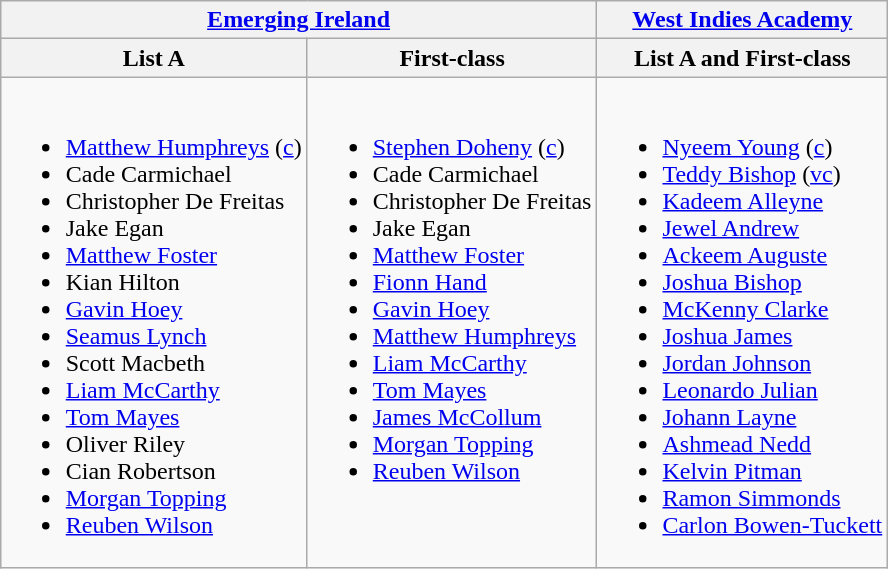<table class="wikitable" style="text-align:left; margin:auto">
<tr>
<th colspan="2"> <a href='#'>Emerging Ireland</a></th>
<th> <a href='#'>West Indies Academy</a></th>
</tr>
<tr>
<th>List A</th>
<th>First-class</th>
<th>List A and First-class</th>
</tr>
<tr style="vertical-align:top">
<td><br><ul><li><a href='#'>Matthew Humphreys</a> (<a href='#'>c</a>)</li><li>Cade Carmichael</li><li>Christopher De Freitas</li><li>Jake Egan</li><li><a href='#'>Matthew Foster</a></li><li>Kian Hilton</li><li><a href='#'>Gavin Hoey</a></li><li><a href='#'>Seamus Lynch</a></li><li>Scott Macbeth</li><li><a href='#'>Liam McCarthy</a></li><li><a href='#'>Tom Mayes</a></li><li>Oliver Riley</li><li>Cian Robertson</li><li><a href='#'>Morgan Topping</a></li><li><a href='#'>Reuben Wilson</a></li></ul></td>
<td><br><ul><li><a href='#'>Stephen Doheny</a> (<a href='#'>c</a>)</li><li>Cade Carmichael</li><li>Christopher De Freitas</li><li>Jake Egan</li><li><a href='#'>Matthew Foster</a></li><li><a href='#'>Fionn Hand</a></li><li><a href='#'>Gavin Hoey</a></li><li><a href='#'>Matthew Humphreys</a></li><li><a href='#'>Liam McCarthy</a></li><li><a href='#'>Tom Mayes</a></li><li><a href='#'>James McCollum</a></li><li><a href='#'>Morgan Topping</a></li><li><a href='#'>Reuben Wilson</a></li></ul></td>
<td><br><ul><li><a href='#'>Nyeem Young</a> (<a href='#'>c</a>)</li><li><a href='#'>Teddy Bishop</a> (<a href='#'>vc</a>)</li><li><a href='#'>Kadeem Alleyne</a></li><li><a href='#'>Jewel Andrew</a></li><li><a href='#'>Ackeem Auguste</a></li><li><a href='#'>Joshua Bishop</a></li><li><a href='#'>McKenny Clarke</a></li><li><a href='#'>Joshua James</a></li><li><a href='#'>Jordan Johnson</a></li><li><a href='#'>Leonardo Julian</a></li><li><a href='#'>Johann Layne</a></li><li><a href='#'>Ashmead Nedd</a></li><li><a href='#'>Kelvin Pitman</a></li><li><a href='#'>Ramon Simmonds</a></li><li><a href='#'>Carlon Bowen-Tuckett</a></li></ul></td>
</tr>
</table>
